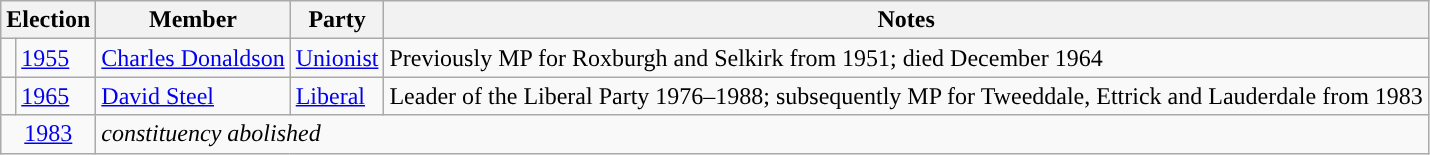<table class="wikitable">
<tr>
<th colspan="2">Election</th>
<th>Member</th>
<th>Party</th>
<th>Notes</th>
</tr>
<tr>
<td style="color:inherit;background-color: "></td>
<td><a href='#'>1955</a></td>
<td><a href='#'>Charles Donaldson</a></td>
<td><a href='#'>Unionist</a></td>
<td>Previously MP for Roxburgh and Selkirk from 1951; died December 1964</td>
</tr>
<tr>
<td style="color:inherit;background-color: "></td>
<td><a href='#'>1965</a></td>
<td><a href='#'>David Steel</a></td>
<td><a href='#'>Liberal</a></td>
<td>Leader of the Liberal Party 1976–1988; subsequently MP for Tweeddale, Ettrick and Lauderdale from 1983</td>
</tr>
<tr>
<td colspan="2" align="center"><a href='#'>1983</a></td>
<td colspan="3"><em>constituency abolished</em></td>
</tr>
</table>
